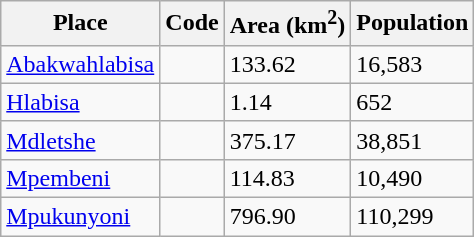<table class="wikitable sortable">
<tr>
<th>Place</th>
<th>Code</th>
<th>Area (km<sup>2</sup>)</th>
<th>Population</th>
</tr>
<tr>
<td><a href='#'>Abakwahlabisa</a></td>
<td></td>
<td>133.62</td>
<td>16,583</td>
</tr>
<tr>
<td><a href='#'>Hlabisa</a></td>
<td></td>
<td>1.14</td>
<td>652</td>
</tr>
<tr>
<td><a href='#'>Mdletshe</a></td>
<td></td>
<td>375.17</td>
<td>38,851</td>
</tr>
<tr>
<td><a href='#'>Mpembeni</a></td>
<td></td>
<td>114.83</td>
<td>10,490</td>
</tr>
<tr>
<td><a href='#'>Mpukunyoni</a></td>
<td></td>
<td>796.90</td>
<td>110,299</td>
</tr>
</table>
